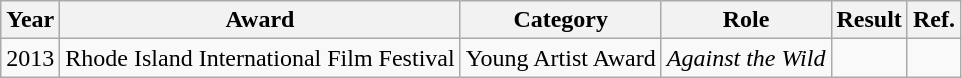<table class="wikitable">
<tr>
<th>Year</th>
<th>Award</th>
<th>Category</th>
<th>Role</th>
<th>Result</th>
<th>Ref.</th>
</tr>
<tr>
<td>2013</td>
<td>Rhode Island International Film Festival</td>
<td>Young Artist Award</td>
<td><em>Against the Wild</em></td>
<td></td>
<td style="text-align:center;"></td>
</tr>
</table>
